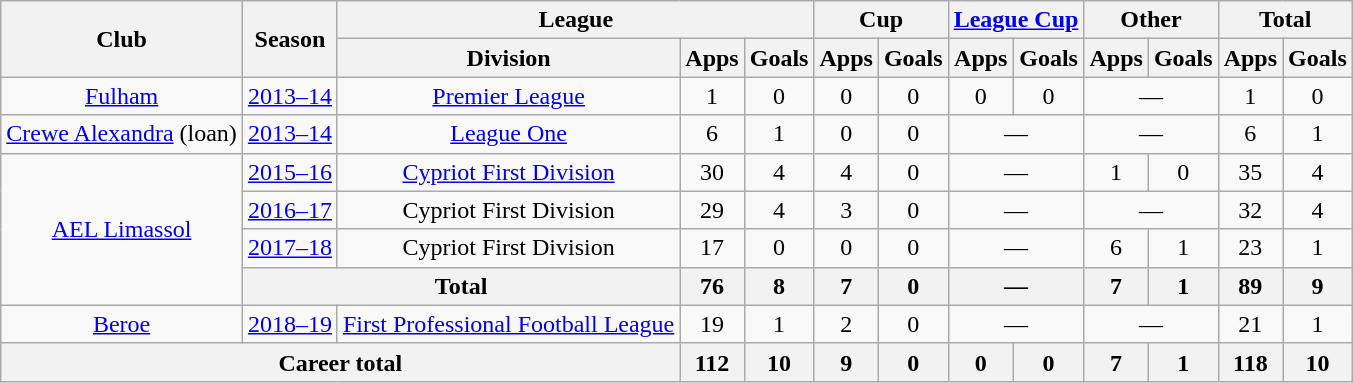<table class="wikitable" style="text-align: center;">
<tr>
<th rowspan="2">Club</th>
<th rowspan="2">Season</th>
<th colspan="3">League</th>
<th colspan="2">Cup</th>
<th colspan="2"><a href='#'>League Cup</a></th>
<th colspan="2">Other</th>
<th colspan="2">Total</th>
</tr>
<tr>
<th>Division</th>
<th>Apps</th>
<th>Goals</th>
<th>Apps</th>
<th>Goals</th>
<th>Apps</th>
<th>Goals</th>
<th>Apps</th>
<th>Goals</th>
<th>Apps</th>
<th>Goals</th>
</tr>
<tr>
<td rowspan="1"><a href='#'>Fulham</a></td>
<td><a href='#'>2013–14</a></td>
<td><a href='#'>Premier League</a></td>
<td>1</td>
<td>0</td>
<td>0</td>
<td>0</td>
<td>0</td>
<td>0</td>
<td colspan="2">—</td>
<td>1</td>
<td>0</td>
</tr>
<tr>
<td rowspan="1"><a href='#'>Crewe Alexandra</a> (loan)</td>
<td><a href='#'>2013–14</a></td>
<td><a href='#'>League One</a></td>
<td>6</td>
<td>1</td>
<td>0</td>
<td>0</td>
<td colspan="2">—</td>
<td colspan="2">—</td>
<td>6</td>
<td>1</td>
</tr>
<tr>
<td rowspan="4"><a href='#'>AEL Limassol</a></td>
<td><a href='#'>2015–16</a></td>
<td><a href='#'>Cypriot First Division</a></td>
<td>30</td>
<td>4</td>
<td>4</td>
<td>0</td>
<td colspan="2">—</td>
<td>1</td>
<td>0</td>
<td>35</td>
<td>4</td>
</tr>
<tr>
<td><a href='#'>2016–17</a></td>
<td>Cypriot First Division</td>
<td>29</td>
<td>4</td>
<td>3</td>
<td>0</td>
<td colspan="2">—</td>
<td colspan="2">—</td>
<td>32</td>
<td>4</td>
</tr>
<tr>
<td><a href='#'>2017–18</a></td>
<td>Cypriot First Division</td>
<td>17</td>
<td>0</td>
<td>0</td>
<td>0</td>
<td colspan="2">—</td>
<td>6</td>
<td>1</td>
<td>23</td>
<td>1</td>
</tr>
<tr>
<th colspan="2">Total</th>
<th>76</th>
<th>8</th>
<th>7</th>
<th>0</th>
<th colspan="2">—</th>
<th>7</th>
<th>1</th>
<th>89</th>
<th>9</th>
</tr>
<tr>
<td rowspan="1"><a href='#'>Beroe</a></td>
<td><a href='#'>2018–19</a></td>
<td><a href='#'>First Professional Football League</a></td>
<td>19</td>
<td>1</td>
<td>2</td>
<td>0</td>
<td colspan="2">—</td>
<td colspan="2">—</td>
<td>21</td>
<td>1</td>
</tr>
<tr>
<th colspan="3">Career total</th>
<th>112</th>
<th>10</th>
<th>9</th>
<th>0</th>
<th>0</th>
<th>0</th>
<th>7</th>
<th>1</th>
<th>118</th>
<th>10</th>
</tr>
</table>
